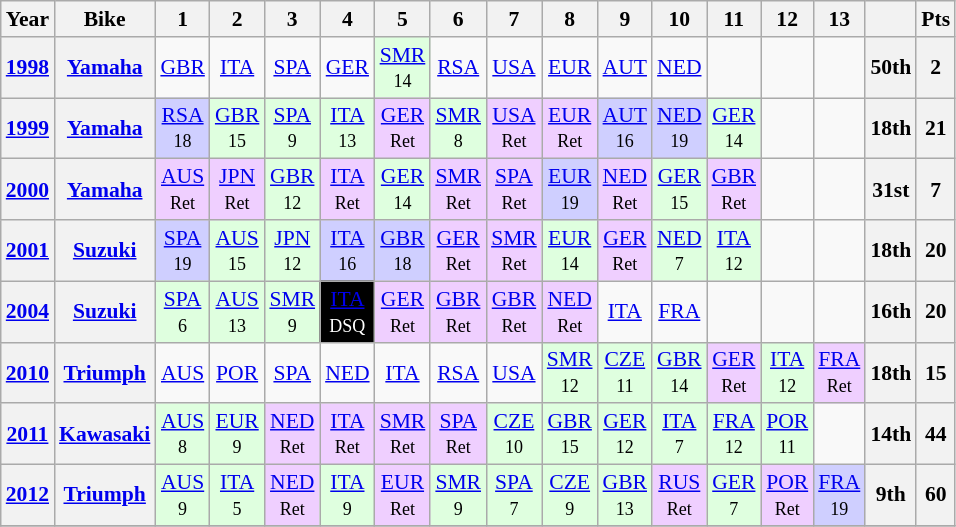<table class="wikitable" style="text-align:center; font-size:90%">
<tr>
<th>Year</th>
<th>Bike</th>
<th>1</th>
<th>2</th>
<th>3</th>
<th>4</th>
<th>5</th>
<th>6</th>
<th>7</th>
<th>8</th>
<th>9</th>
<th>10</th>
<th>11</th>
<th>12</th>
<th>13</th>
<th></th>
<th>Pts</th>
</tr>
<tr>
<th><a href='#'>1998</a></th>
<th><a href='#'>Yamaha</a></th>
<td><a href='#'>GBR</a></td>
<td><a href='#'>ITA</a></td>
<td><a href='#'>SPA</a></td>
<td><a href='#'>GER</a></td>
<td style="background:#DFFFDF;"><a href='#'>SMR</a><br><small>14</small></td>
<td><a href='#'>RSA</a></td>
<td><a href='#'>USA</a></td>
<td><a href='#'>EUR</a></td>
<td><a href='#'>AUT</a></td>
<td><a href='#'>NED</a></td>
<td></td>
<td></td>
<td></td>
<th>50th</th>
<th>2</th>
</tr>
<tr>
<th><a href='#'>1999</a></th>
<th><a href='#'>Yamaha</a></th>
<td style="background:#CFCFFF;"><a href='#'>RSA</a><br><small>18</small></td>
<td style="background:#DFFFDF;"><a href='#'>GBR</a><br><small>15</small></td>
<td style="background:#DFFFDF;"><a href='#'>SPA</a><br><small>9</small></td>
<td style="background:#DFFFDF;"><a href='#'>ITA</a><br><small>13</small></td>
<td style="background:#EFCFFF;"><a href='#'>GER</a><br><small>Ret</small></td>
<td style="background:#DFFFDF;"><a href='#'>SMR</a><br><small>8</small></td>
<td style="background:#EFCFFF;"><a href='#'>USA</a><br><small>Ret</small></td>
<td style="background:#EFCFFF;"><a href='#'>EUR</a><br><small>Ret</small></td>
<td style="background:#CFCFFF;"><a href='#'>AUT</a><br><small>16</small></td>
<td style="background:#CFCFFF;"><a href='#'>NED</a><br><small>19</small></td>
<td style="background:#DFFFDF;"><a href='#'>GER</a><br><small>14</small></td>
<td></td>
<td></td>
<th>18th</th>
<th>21</th>
</tr>
<tr>
<th><a href='#'>2000</a></th>
<th><a href='#'>Yamaha</a></th>
<td style="background:#EFCFFF;"><a href='#'>AUS</a><br><small>Ret</small></td>
<td style="background:#EFCFFF;"><a href='#'>JPN</a><br><small>Ret</small></td>
<td style="background:#DFFFDF;"><a href='#'>GBR</a><br><small>12</small></td>
<td style="background:#EFCFFF;"><a href='#'>ITA</a><br><small>Ret</small></td>
<td style="background:#DFFFDF;"><a href='#'>GER</a><br><small>14</small></td>
<td style="background:#EFCFFF;"><a href='#'>SMR</a><br><small>Ret</small></td>
<td style="background:#EFCFFF;"><a href='#'>SPA</a><br><small>Ret</small></td>
<td style="background:#CFCFFF;"><a href='#'>EUR</a><br><small>19</small></td>
<td style="background:#EFCFFF;"><a href='#'>NED</a><br><small>Ret</small></td>
<td style="background:#DFFFDF;"><a href='#'>GER</a><br><small>15</small></td>
<td style="background:#EFCFFF;"><a href='#'>GBR</a><br><small>Ret</small></td>
<td></td>
<td></td>
<th>31st</th>
<th>7</th>
</tr>
<tr>
<th><a href='#'>2001</a></th>
<th><a href='#'>Suzuki</a></th>
<td style="background:#CFCFFF;"><a href='#'>SPA</a><br><small>19</small></td>
<td style="background:#DFFFDF;"><a href='#'>AUS</a><br><small>15</small></td>
<td style="background:#DFFFDF;"><a href='#'>JPN</a><br><small>12</small></td>
<td style="background:#CFCFFF;"><a href='#'>ITA</a><br><small>16</small></td>
<td style="background:#CFCFFF;"><a href='#'>GBR</a><br><small>18</small></td>
<td style="background:#EFCFFF;"><a href='#'>GER</a><br><small>Ret</small></td>
<td style="background:#EFCFFF;"><a href='#'>SMR</a><br><small>Ret</small></td>
<td style="background:#DFFFDF;"><a href='#'>EUR</a><br><small>14</small></td>
<td style="background:#EFCFFF;"><a href='#'>GER</a><br><small>Ret</small></td>
<td style="background:#DFFFDF;"><a href='#'>NED</a><br><small>7</small></td>
<td style="background:#DFFFDF;"><a href='#'>ITA</a><br><small>12</small></td>
<td></td>
<td></td>
<th>18th</th>
<th>20</th>
</tr>
<tr>
<th><a href='#'>2004</a></th>
<th><a href='#'>Suzuki</a></th>
<td style="background:#DFFFDF;"><a href='#'>SPA</a><br><small>6</small></td>
<td style="background:#DFFFDF;"><a href='#'>AUS</a><br><small>13</small></td>
<td style="background:#DFFFDF;"><a href='#'>SMR</a><br><small>9</small></td>
<td style="background:black; color:white;"><a href='#'><span>ITA</span></a><br><small>DSQ</small></td>
<td style="background:#EFCFFF;"><a href='#'>GER</a><br><small>Ret</small></td>
<td style="background:#EFCFFF;"><a href='#'>GBR</a><br><small>Ret</small></td>
<td style="background:#EFCFFF;"><a href='#'>GBR</a><br><small>Ret</small></td>
<td style="background:#EFCFFF;"><a href='#'>NED</a><br><small>Ret</small></td>
<td><a href='#'>ITA</a></td>
<td><a href='#'>FRA</a></td>
<td></td>
<td></td>
<td></td>
<th>16th</th>
<th>20</th>
</tr>
<tr>
<th><a href='#'>2010</a></th>
<th><a href='#'>Triumph</a></th>
<td><a href='#'>AUS</a></td>
<td><a href='#'>POR</a></td>
<td><a href='#'>SPA</a></td>
<td><a href='#'>NED</a></td>
<td><a href='#'>ITA</a></td>
<td><a href='#'>RSA</a></td>
<td><a href='#'>USA</a></td>
<td style="background:#DFFFDF;"><a href='#'>SMR</a><br><small>12</small></td>
<td style="background:#DFFFDF;"><a href='#'>CZE</a><br><small>11</small></td>
<td style="background:#DFFFDF;"><a href='#'>GBR</a><br><small>14</small></td>
<td style="background:#EFCFFF;"><a href='#'>GER</a><br><small>Ret</small></td>
<td style="background:#DFFFDF;"><a href='#'>ITA</a><br><small>12</small></td>
<td style="background:#EFCFFF;"><a href='#'>FRA</a><br><small>Ret</small></td>
<th>18th</th>
<th>15</th>
</tr>
<tr>
<th><a href='#'>2011</a></th>
<th><a href='#'>Kawasaki</a></th>
<td style="background:#DFFFDF;"><a href='#'>AUS</a><br><small>8</small></td>
<td style="background:#DFFFDF;"><a href='#'>EUR</a><br><small>9</small></td>
<td style="background:#EFCFFF;"><a href='#'>NED</a><br><small>Ret</small></td>
<td style="background:#EFCFFF;"><a href='#'>ITA</a><br><small>Ret</small></td>
<td style="background:#EFCFFF;"><a href='#'>SMR</a><br><small>Ret</small></td>
<td style="background:#EFCFFF;"><a href='#'>SPA</a><br><small>Ret</small></td>
<td style="background:#DFFFDF;"><a href='#'>CZE</a><br><small>10</small></td>
<td style="background:#DFFFDF;"><a href='#'>GBR</a><br><small>15</small></td>
<td style="background:#DFFFDF;"><a href='#'>GER</a><br><small>12</small></td>
<td style="background:#DFFFDF;"><a href='#'>ITA</a><br><small>7</small></td>
<td style="background:#DFFFDF;"><a href='#'>FRA</a><br><small>12</small></td>
<td style="background:#DFFFDF;"><a href='#'>POR</a><br><small>11</small></td>
<td></td>
<th>14th</th>
<th>44</th>
</tr>
<tr>
<th><a href='#'>2012</a></th>
<th><a href='#'>Triumph</a></th>
<td style="background:#DFFFDF;"><a href='#'>AUS</a><br><small>9</small></td>
<td style="background:#DFFFDF;"><a href='#'>ITA</a><br><small>5</small></td>
<td style="background:#EFCFFF;"><a href='#'>NED</a><br><small>Ret</small></td>
<td style="background:#DFFFDF;"><a href='#'>ITA</a><br><small>9</small></td>
<td style="background:#EFCFFF;"><a href='#'>EUR</a><br><small>Ret</small></td>
<td style="background:#DFFFDF;"><a href='#'>SMR</a><br><small>9</small></td>
<td style="background:#DFFFDF;"><a href='#'>SPA</a><br><small>7</small></td>
<td style="background:#DFFFDF;"><a href='#'>CZE</a><br><small>9</small></td>
<td style="background:#DFFFDF;"><a href='#'>GBR</a><br><small>13</small></td>
<td style="background:#EFCFFF;"><a href='#'>RUS</a><br><small>Ret</small></td>
<td style="background:#DFFFDF;"><a href='#'>GER</a><br><small>7</small></td>
<td style="background:#EFCFFF;"><a href='#'>POR</a><br><small>Ret</small></td>
<td style="background:#CFCFFF;"><a href='#'>FRA</a><br><small>19</small></td>
<th>9th</th>
<th>60</th>
</tr>
<tr>
</tr>
</table>
